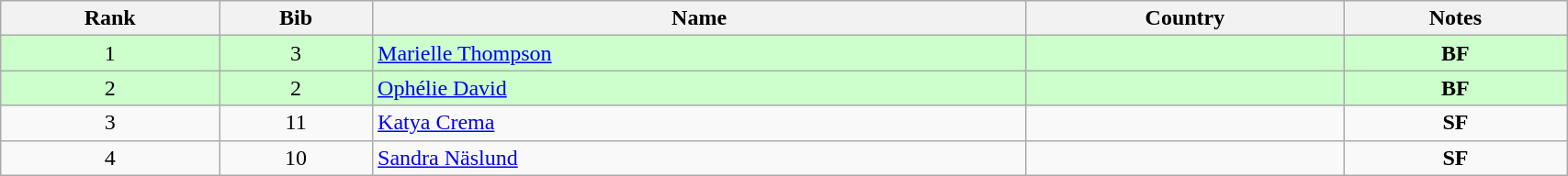<table class="wikitable" style="text-align:center;" width=90%>
<tr>
<th>Rank</th>
<th>Bib</th>
<th>Name</th>
<th>Country</th>
<th>Notes</th>
</tr>
<tr bgcolor="#ccffcc">
<td>1</td>
<td>3</td>
<td align=left><a href='#'>Marielle Thompson</a></td>
<td align=left></td>
<td><strong>BF</strong></td>
</tr>
<tr bgcolor="#ccffcc">
<td>2</td>
<td>2</td>
<td align=left><a href='#'>Ophélie David</a></td>
<td align=left></td>
<td><strong>BF</strong></td>
</tr>
<tr>
<td>3</td>
<td>11</td>
<td align=left><a href='#'>Katya Crema</a></td>
<td align=left></td>
<td><strong>SF</strong></td>
</tr>
<tr>
<td>4</td>
<td>10</td>
<td align=left><a href='#'>Sandra Näslund</a></td>
<td align=left></td>
<td><strong>SF</strong></td>
</tr>
</table>
